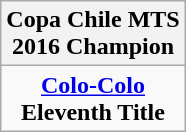<table class="wikitable" style="text-align: center; margin: 0 auto;">
<tr>
<th>Copa Chile MTS<br>2016 Champion</th>
</tr>
<tr>
<td><strong><a href='#'>Colo-Colo</a></strong><br><strong>Eleventh Title</strong></td>
</tr>
</table>
